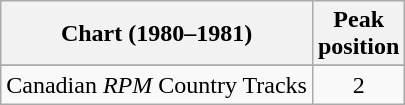<table class="wikitable sortable">
<tr>
<th align="left">Chart (1980–1981)</th>
<th align="center">Peak<br>position</th>
</tr>
<tr>
</tr>
<tr>
<td align="left">Canadian <em>RPM</em> Country Tracks</td>
<td align="center">2</td>
</tr>
</table>
